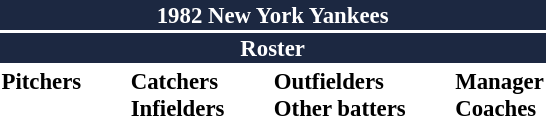<table class="toccolours" style="font-size: 95%;">
<tr>
<th colspan="10" style="background:#1c2841; color:white; text-align:center;">1982 New York Yankees</th>
</tr>
<tr>
<td colspan="10" style="background:#1c2841; color:white; text-align:center;"><strong>Roster</strong></td>
</tr>
<tr>
<td valign="top"><strong>Pitchers</strong><br>















</td>
<td style="width:25px;"></td>
<td valign="top"><strong>Catchers</strong><br>




<strong>Infielders</strong>













</td>
<td style="width:25px;"></td>
<td valign="top"><strong>Outfielders</strong><br>





<strong>Other batters</strong>




</td>
<td style="width:25px;"></td>
<td valign="top"><strong>Manager</strong><br>


<strong>Coaches</strong>





</td>
</tr>
</table>
